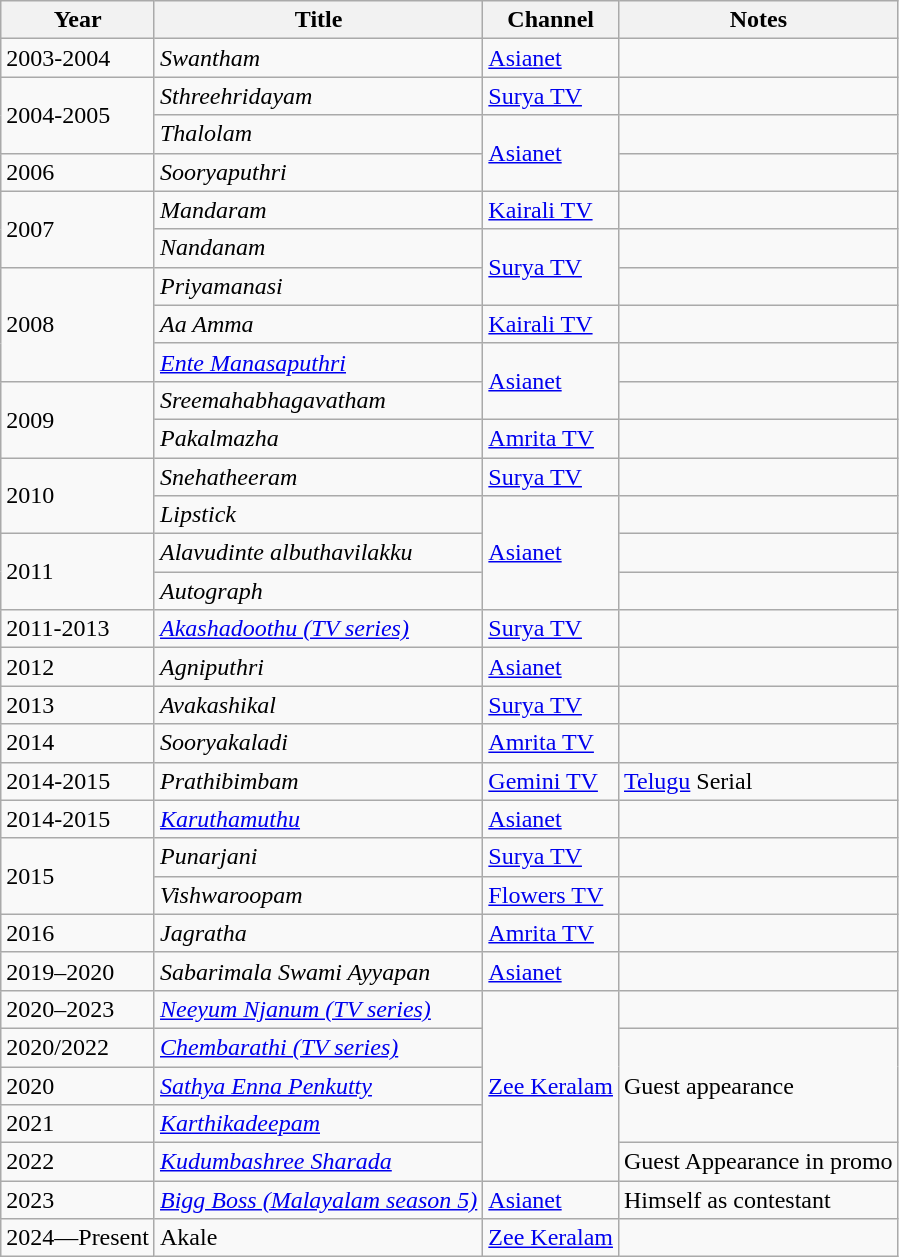<table class="wikitable sortable">
<tr>
<th>Year</th>
<th>Title</th>
<th>Channel</th>
<th>Notes</th>
</tr>
<tr>
<td>2003-2004</td>
<td><em>Swantham</em></td>
<td><a href='#'>Asianet</a></td>
<td></td>
</tr>
<tr>
<td rowspan="2">2004-2005</td>
<td><em>Sthreehridayam</em></td>
<td><a href='#'>Surya TV</a></td>
<td></td>
</tr>
<tr>
<td><em>Thalolam</em></td>
<td rowspan="2"><a href='#'>Asianet</a></td>
<td></td>
</tr>
<tr>
<td>2006</td>
<td><em>Sooryaputhri</em></td>
<td></td>
</tr>
<tr>
<td rowspan="2">2007</td>
<td><em>Mandaram</em></td>
<td><a href='#'>Kairali TV</a></td>
<td></td>
</tr>
<tr>
<td><em>Nandanam</em></td>
<td rowspan="2"><a href='#'>Surya TV</a></td>
<td></td>
</tr>
<tr>
<td rowspan="3">2008</td>
<td><em>Priyamanasi </em></td>
<td></td>
</tr>
<tr>
<td><em>Aa Amma </em></td>
<td><a href='#'>Kairali TV</a></td>
<td></td>
</tr>
<tr>
<td><em><a href='#'>Ente Manasaputhri</a></em></td>
<td rowspan="2"><a href='#'>Asianet</a></td>
<td></td>
</tr>
<tr>
<td rowspan="2">2009</td>
<td><em>Sreemahabhagavatham</em></td>
<td></td>
</tr>
<tr Acted With Sarath Das>
<td><em>Pakalmazha</em></td>
<td><a href='#'>Amrita TV</a></td>
<td></td>
</tr>
<tr>
<td rowspan="2">2010</td>
<td><em>Snehatheeram</em></td>
<td><a href='#'>Surya TV</a></td>
<td></td>
</tr>
<tr>
<td><em>Lipstick</em></td>
<td rowspan="3"><a href='#'>Asianet</a></td>
<td></td>
</tr>
<tr>
<td rowspan="2">2011</td>
<td><em>Alavudinte albuthavilakku</em></td>
<td></td>
</tr>
<tr>
<td><em>Autograph</em></td>
<td></td>
</tr>
<tr>
<td>2011-2013</td>
<td><em><a href='#'>Akashadoothu (TV series)</a></em></td>
<td><a href='#'>Surya TV</a></td>
<td></td>
</tr>
<tr>
<td>2012</td>
<td><em>Agniputhri</em></td>
<td><a href='#'>Asianet</a></td>
<td></td>
</tr>
<tr>
<td>2013</td>
<td><em>Avakashikal</em></td>
<td><a href='#'>Surya TV</a></td>
<td></td>
</tr>
<tr>
<td>2014</td>
<td><em>Sooryakaladi</em></td>
<td><a href='#'>Amrita TV</a></td>
<td></td>
</tr>
<tr>
<td>2014-2015</td>
<td><em>Prathibimbam</em></td>
<td><a href='#'>Gemini TV</a></td>
<td><a href='#'>Telugu</a> Serial</td>
</tr>
<tr>
<td>2014-2015</td>
<td><em><a href='#'>Karuthamuthu</a></em></td>
<td><a href='#'>Asianet</a></td>
<td></td>
</tr>
<tr>
<td rowspan="2">2015</td>
<td><em>Punarjani</em></td>
<td><a href='#'>Surya TV</a></td>
<td></td>
</tr>
<tr>
<td><em>Vishwaroopam</em></td>
<td><a href='#'>Flowers TV</a></td>
<td></td>
</tr>
<tr>
<td>2016</td>
<td><em>Jagratha</em></td>
<td><a href='#'>Amrita TV</a></td>
<td></td>
</tr>
<tr>
<td>2019–2020</td>
<td><em>Sabarimala Swami Ayyapan</em></td>
<td><a href='#'>Asianet</a></td>
<td></td>
</tr>
<tr>
<td>2020–2023</td>
<td><em><a href='#'>Neeyum Njanum (TV series)</a></em></td>
<td rowspan="5"><a href='#'>Zee Keralam</a></td>
<td><br></td>
</tr>
<tr>
<td>2020/2022</td>
<td><em><a href='#'>Chembarathi (TV series)</a></em></td>
<td rowspan="3">Guest appearance</td>
</tr>
<tr>
<td>2020</td>
<td><em><a href='#'>Sathya Enna Penkutty</a></em></td>
</tr>
<tr>
<td>2021</td>
<td><em><a href='#'>Karthikadeepam</a></em></td>
</tr>
<tr>
<td>2022</td>
<td><em><a href='#'>Kudumbashree Sharada</a></em></td>
<td>Guest Appearance in promo</td>
</tr>
<tr>
<td>2023</td>
<td><em><a href='#'>Bigg Boss (Malayalam season 5)</a></em></td>
<td><a href='#'>Asianet</a></td>
<td>Himself as contestant<br></td>
</tr>
<tr>
<td>2024—Present</td>
<td>Akale</td>
<td><a href='#'>Zee Keralam</a></td>
<td></td>
</tr>
</table>
